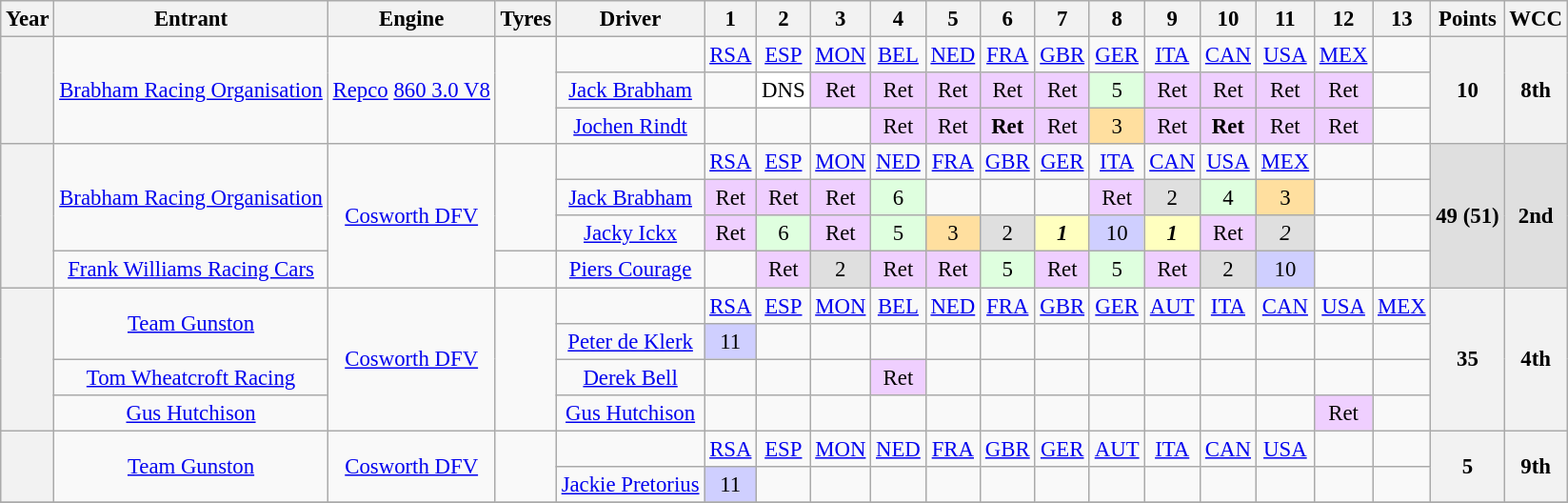<table class="wikitable" style="text-align:center; font-size:95%">
<tr>
<th>Year</th>
<th>Entrant</th>
<th>Engine</th>
<th>Tyres</th>
<th>Driver</th>
<th>1</th>
<th>2</th>
<th>3</th>
<th>4</th>
<th>5</th>
<th>6</th>
<th>7</th>
<th>8</th>
<th>9</th>
<th>10</th>
<th>11</th>
<th>12</th>
<th>13</th>
<th>Points</th>
<th>WCC</th>
</tr>
<tr>
<th rowspan="3"></th>
<td rowspan="3"><a href='#'>Brabham Racing Organisation</a></td>
<td rowspan="3"><a href='#'>Repco</a> <a href='#'>860 3.0 V8</a></td>
<td rowspan="3"></td>
<td></td>
<td><a href='#'>RSA</a></td>
<td><a href='#'>ESP</a></td>
<td><a href='#'>MON</a></td>
<td><a href='#'>BEL</a></td>
<td><a href='#'>NED</a></td>
<td><a href='#'>FRA</a></td>
<td><a href='#'>GBR</a></td>
<td><a href='#'>GER</a></td>
<td><a href='#'>ITA</a></td>
<td><a href='#'>CAN</a></td>
<td><a href='#'>USA</a></td>
<td><a href='#'>MEX</a></td>
<td></td>
<th rowspan="3">10</th>
<th rowspan="3">8th</th>
</tr>
<tr>
<td><a href='#'>Jack Brabham</a></td>
<td></td>
<td style="background:#FFFFFF;">DNS</td>
<td style="background:#efcfff;">Ret</td>
<td style="background:#efcfff;">Ret</td>
<td style="background:#efcfff;">Ret</td>
<td style="background:#efcfff;">Ret</td>
<td style="background:#efcfff;">Ret</td>
<td style="background:#dfffdf;">5</td>
<td style="background:#efcfff;">Ret</td>
<td style="background:#efcfff;">Ret</td>
<td style="background:#efcfff;">Ret</td>
<td style="background:#efcfff;">Ret</td>
<td></td>
</tr>
<tr>
<td><a href='#'>Jochen Rindt</a></td>
<td></td>
<td></td>
<td></td>
<td style="background:#efcfff;">Ret</td>
<td style="background:#efcfff;">Ret</td>
<td style="background:#efcfff;"><strong>Ret</strong></td>
<td style="background:#efcfff;">Ret</td>
<td style="background:#ffdf9f;">3</td>
<td style="background:#efcfff;">Ret</td>
<td style="background:#efcfff;"><strong>Ret</strong></td>
<td style="background:#efcfff;">Ret</td>
<td style="background:#efcfff;">Ret</td>
<td></td>
</tr>
<tr>
<th rowspan="4"></th>
<td rowspan="3"><a href='#'>Brabham Racing Organisation</a></td>
<td rowspan="4"><a href='#'>Cosworth DFV</a></td>
<td rowspan="3"></td>
<td></td>
<td><a href='#'>RSA</a></td>
<td><a href='#'>ESP</a></td>
<td><a href='#'>MON</a></td>
<td><a href='#'>NED</a></td>
<td><a href='#'>FRA</a></td>
<td><a href='#'>GBR</a></td>
<td><a href='#'>GER</a></td>
<td><a href='#'>ITA</a></td>
<td><a href='#'>CAN</a></td>
<td><a href='#'>USA</a></td>
<td><a href='#'>MEX</a></td>
<td></td>
<td></td>
<td rowspan="4" style="background:#DFDFDF;"><strong>49 (51)</strong></td>
<td rowspan="4" style="background:#DFDFDF;"><strong>2nd</strong></td>
</tr>
<tr>
<td><a href='#'>Jack Brabham</a></td>
<td style="background:#efcfff;">Ret</td>
<td style="background:#efcfff;">Ret</td>
<td style="background:#efcfff;">Ret</td>
<td style="background:#dfffdf;">6</td>
<td></td>
<td></td>
<td></td>
<td style="background:#efcfff;">Ret</td>
<td style="background:#DFDFDF;">2</td>
<td style="background:#dfffdf;">4</td>
<td style="background:#ffdf9f;">3</td>
<td></td>
<td></td>
</tr>
<tr>
<td><a href='#'>Jacky Ickx</a></td>
<td style="background:#efcfff;">Ret</td>
<td style="background:#dfffdf;">6</td>
<td style="background:#efcfff;">Ret</td>
<td style="background:#dfffdf;">5</td>
<td style="background:#ffdf9f;">3</td>
<td style="background:#DFDFDF;">2</td>
<td style="background:#FFFFBF;"><strong><em>1</em></strong></td>
<td style="background:#cfcfff;">10</td>
<td style="background:#FFFFBF;"><strong><em>1</em></strong></td>
<td style="background:#efcfff;">Ret</td>
<td style="background:#dfdfdf;"><em>2</em></td>
<td></td>
<td></td>
</tr>
<tr>
<td><a href='#'>Frank Williams Racing Cars</a></td>
<td></td>
<td><a href='#'>Piers Courage</a></td>
<td></td>
<td style="background:#efcfff;">Ret</td>
<td style="background:#dfdfdf;">2</td>
<td style="background:#efcfff;">Ret</td>
<td style="background:#efcfff;">Ret</td>
<td style="background:#dfffdf;">5</td>
<td style="background:#efcfff;">Ret</td>
<td style="background:#dfffdf;">5</td>
<td style="background:#efcfff;">Ret</td>
<td style="background:#dfdfdf;">2</td>
<td style="background:#cfcfff;">10</td>
<td></td>
<td></td>
</tr>
<tr>
<th rowspan="4"></th>
<td rowspan="2"><a href='#'>Team Gunston</a></td>
<td rowspan="4"><a href='#'>Cosworth DFV</a></td>
<td rowspan="4"></td>
<td></td>
<td><a href='#'>RSA</a></td>
<td><a href='#'>ESP</a></td>
<td><a href='#'>MON</a></td>
<td><a href='#'>BEL</a></td>
<td><a href='#'>NED</a></td>
<td><a href='#'>FRA</a></td>
<td><a href='#'>GBR</a></td>
<td><a href='#'>GER</a></td>
<td><a href='#'>AUT</a></td>
<td><a href='#'>ITA</a></td>
<td><a href='#'>CAN</a></td>
<td><a href='#'>USA</a></td>
<td><a href='#'>MEX</a></td>
<th rowspan="4">35</th>
<th rowspan="4">4th</th>
</tr>
<tr>
<td><a href='#'>Peter de Klerk</a></td>
<td style="background:#CFCFFF;">11</td>
<td></td>
<td></td>
<td></td>
<td></td>
<td></td>
<td></td>
<td></td>
<td></td>
<td></td>
<td></td>
<td></td>
<td></td>
</tr>
<tr>
<td><a href='#'>Tom Wheatcroft Racing</a></td>
<td><a href='#'>Derek Bell</a></td>
<td></td>
<td></td>
<td></td>
<td style="background:#efcfff;">Ret</td>
<td></td>
<td></td>
<td></td>
<td></td>
<td></td>
<td></td>
<td></td>
<td></td>
<td></td>
</tr>
<tr>
<td><a href='#'>Gus Hutchison</a></td>
<td><a href='#'>Gus Hutchison</a></td>
<td></td>
<td></td>
<td></td>
<td></td>
<td></td>
<td></td>
<td></td>
<td></td>
<td></td>
<td></td>
<td></td>
<td style="background:#efcfff;">Ret</td>
<td></td>
</tr>
<tr>
<th rowspan="2"></th>
<td rowspan="2"><a href='#'>Team Gunston</a></td>
<td rowspan="2"><a href='#'>Cosworth DFV</a></td>
<td rowspan="2"></td>
<td></td>
<td><a href='#'>RSA</a></td>
<td><a href='#'>ESP</a></td>
<td><a href='#'>MON</a></td>
<td><a href='#'>NED</a></td>
<td><a href='#'>FRA</a></td>
<td><a href='#'>GBR</a></td>
<td><a href='#'>GER</a></td>
<td><a href='#'>AUT</a></td>
<td><a href='#'>ITA</a></td>
<td><a href='#'>CAN</a></td>
<td><a href='#'>USA</a></td>
<td></td>
<td></td>
<th rowspan="2">5</th>
<th rowspan="2">9th</th>
</tr>
<tr>
<td><a href='#'>Jackie Pretorius</a></td>
<td style="background:#CFCFFF;">11</td>
<td></td>
<td></td>
<td></td>
<td></td>
<td></td>
<td></td>
<td></td>
<td></td>
<td></td>
<td></td>
<td></td>
<td></td>
</tr>
<tr>
</tr>
</table>
